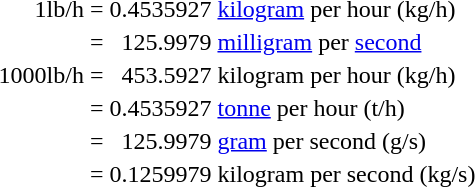<table style="margin-left: auto; margin-right: auto; border: none;">
<tr>
<td style="text-align: right;">1lb/h</td>
<td>=</td>
<td style="text-align: right;">0.4535927</td>
<td><a href='#'>kilogram</a> per hour (kg/h)</td>
</tr>
<tr>
<td></td>
<td>=</td>
<td style="text-align: right;">125.9979</td>
<td><a href='#'>milligram</a> per <a href='#'>second</a> </td>
</tr>
<tr>
<td style="text-align: right;">1000lb/h</td>
<td>=</td>
<td style="text-align: right;">453.5927</td>
<td>kilogram per hour (kg/h)</td>
</tr>
<tr>
<td></td>
<td>=</td>
<td style="text-align: right;">0.4535927</td>
<td><a href='#'>tonne</a> per hour (t/h)</td>
</tr>
<tr>
<td></td>
<td>=</td>
<td style="text-align: right;">125.9979</td>
<td><a href='#'>gram</a> per second (g/s)</td>
</tr>
<tr>
<td></td>
<td>=</td>
<td style="text-align: right;">0.1259979</td>
<td>kilogram per second (kg/s)</td>
</tr>
</table>
